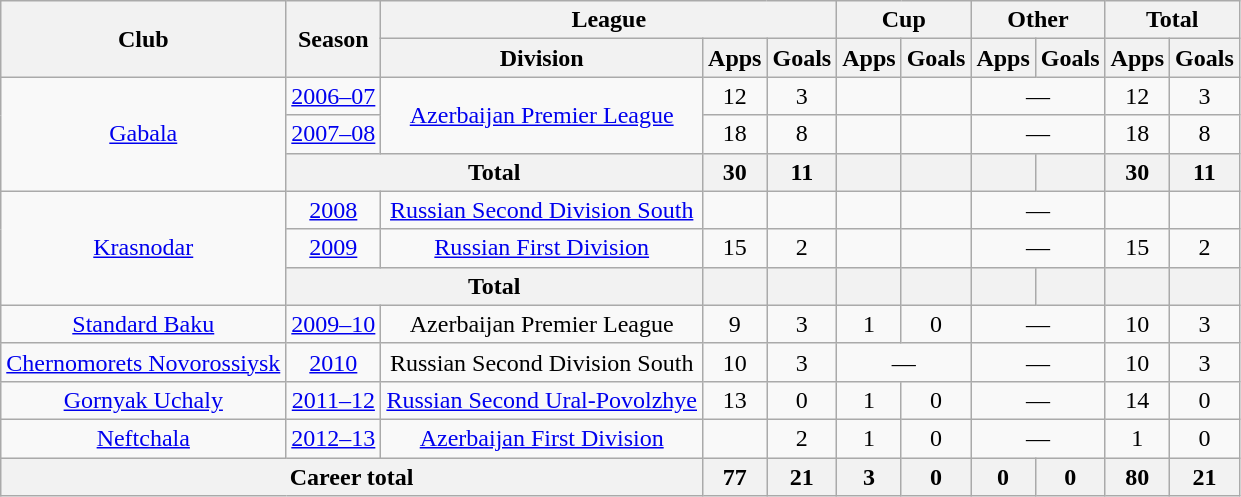<table class="wikitable" style="text-align:center">
<tr>
<th rowspan="2">Club</th>
<th rowspan="2">Season</th>
<th colspan="3">League</th>
<th colspan="2">Cup</th>
<th colspan="2">Other</th>
<th colspan="2">Total</th>
</tr>
<tr>
<th>Division</th>
<th>Apps</th>
<th>Goals</th>
<th>Apps</th>
<th>Goals</th>
<th>Apps</th>
<th>Goals</th>
<th>Apps</th>
<th>Goals</th>
</tr>
<tr>
<td rowspan="3"><a href='#'>Gabala</a></td>
<td><a href='#'>2006–07</a></td>
<td rowspan="2"><a href='#'>Azerbaijan Premier League</a></td>
<td>12</td>
<td>3</td>
<td></td>
<td></td>
<td colspan="2">—</td>
<td>12</td>
<td>3</td>
</tr>
<tr>
<td><a href='#'>2007–08</a></td>
<td>18</td>
<td>8</td>
<td></td>
<td></td>
<td colspan="2">—</td>
<td>18</td>
<td>8</td>
</tr>
<tr>
<th colspan="2">Total</th>
<th>30</th>
<th>11</th>
<th></th>
<th></th>
<th></th>
<th></th>
<th>30</th>
<th>11</th>
</tr>
<tr>
<td rowspan="3"><a href='#'>Krasnodar</a></td>
<td><a href='#'>2008</a></td>
<td><a href='#'>Russian Second Division South</a></td>
<td></td>
<td></td>
<td></td>
<td></td>
<td colspan="2">—</td>
<td></td>
<td></td>
</tr>
<tr>
<td><a href='#'>2009</a></td>
<td><a href='#'>Russian First Division</a></td>
<td>15</td>
<td>2</td>
<td></td>
<td></td>
<td colspan="2">—</td>
<td>15</td>
<td>2</td>
</tr>
<tr>
<th colspan="2">Total</th>
<th></th>
<th></th>
<th></th>
<th></th>
<th></th>
<th></th>
<th></th>
<th></th>
</tr>
<tr>
<td><a href='#'>Standard Baku</a></td>
<td><a href='#'>2009–10</a></td>
<td>Azerbaijan Premier League</td>
<td>9</td>
<td>3</td>
<td>1</td>
<td>0</td>
<td colspan="2">—</td>
<td>10</td>
<td>3</td>
</tr>
<tr>
<td><a href='#'>Chernomorets Novorossiysk</a></td>
<td><a href='#'>2010</a></td>
<td>Russian Second Division South</td>
<td>10</td>
<td>3</td>
<td colspan="2">—</td>
<td colspan="2">—</td>
<td>10</td>
<td>3</td>
</tr>
<tr>
<td><a href='#'>Gornyak Uchaly</a></td>
<td><a href='#'>2011–12</a></td>
<td><a href='#'>Russian Second Ural-Povolzhye</a></td>
<td>13</td>
<td>0</td>
<td>1</td>
<td>0</td>
<td colspan="2">—</td>
<td>14</td>
<td>0</td>
</tr>
<tr>
<td><a href='#'>Neftchala</a></td>
<td><a href='#'>2012–13</a></td>
<td><a href='#'>Azerbaijan First Division</a></td>
<td></td>
<td>2</td>
<td>1</td>
<td>0</td>
<td colspan="2">—</td>
<td>1</td>
<td>0</td>
</tr>
<tr>
<th colspan="3">Career total</th>
<th>77</th>
<th>21</th>
<th>3</th>
<th>0</th>
<th>0</th>
<th>0</th>
<th>80</th>
<th>21</th>
</tr>
</table>
